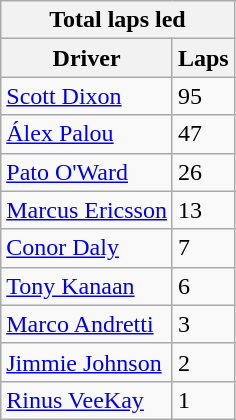<table class="wikitable">
<tr>
<th colspan=2>Total laps led</th>
</tr>
<tr>
<th>Driver</th>
<th>Laps</th>
</tr>
<tr>
<td><a href='#'>Scott Dixon</a></td>
<td>95</td>
</tr>
<tr>
<td><a href='#'>Álex Palou</a></td>
<td>47</td>
</tr>
<tr>
<td><a href='#'>Pato O'Ward</a></td>
<td>26</td>
</tr>
<tr>
<td><a href='#'>Marcus Ericsson</a></td>
<td>13</td>
</tr>
<tr>
<td><a href='#'>Conor Daly</a></td>
<td>7</td>
</tr>
<tr>
<td><a href='#'>Tony Kanaan</a></td>
<td>6</td>
</tr>
<tr>
<td><a href='#'>Marco Andretti</a></td>
<td>3</td>
</tr>
<tr>
<td><a href='#'>Jimmie Johnson</a></td>
<td>2</td>
</tr>
<tr>
<td><a href='#'>Rinus VeeKay</a></td>
<td>1</td>
</tr>
</table>
